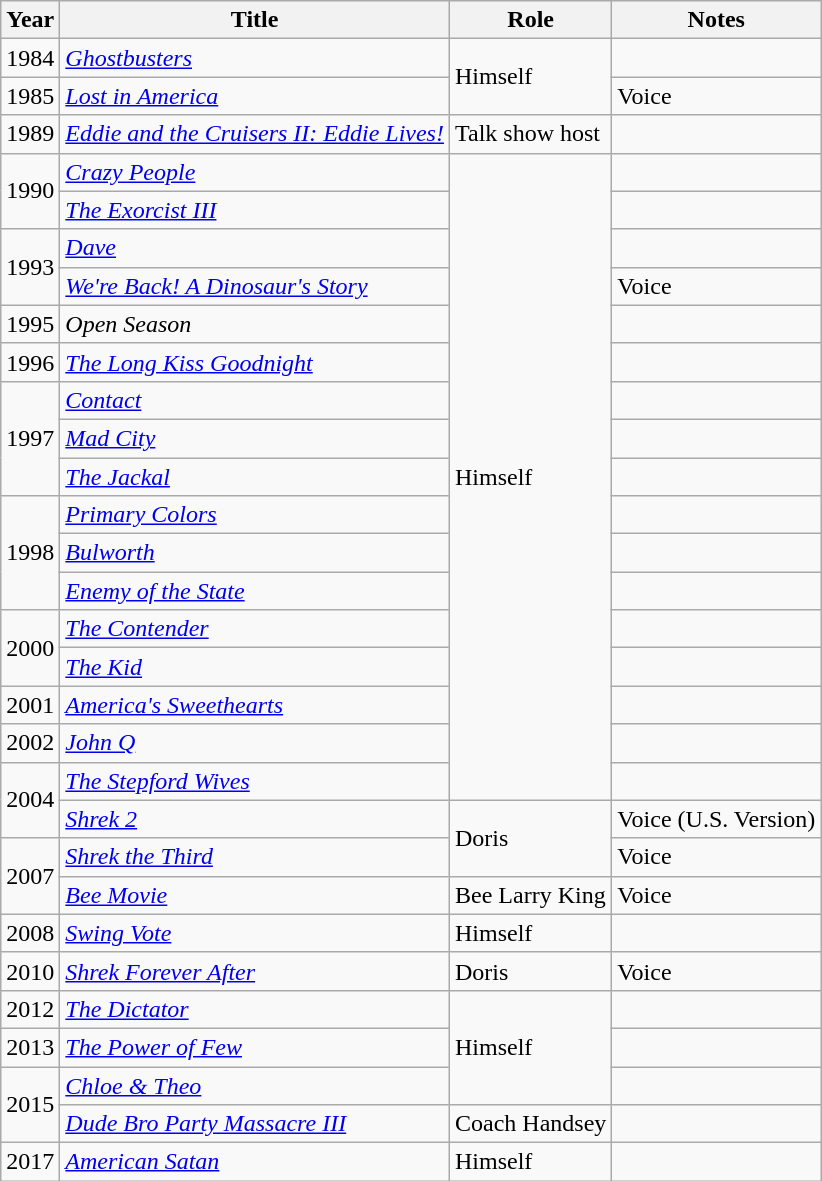<table class="wikitable">
<tr>
<th>Year</th>
<th>Title</th>
<th>Role</th>
<th>Notes</th>
</tr>
<tr>
<td>1984</td>
<td><em><a href='#'>Ghostbusters</a></em></td>
<td rowspan=2>Himself</td>
<td></td>
</tr>
<tr>
<td>1985</td>
<td><em><a href='#'>Lost in America</a></em></td>
<td>Voice</td>
</tr>
<tr>
<td>1989</td>
<td><em><a href='#'>Eddie and the Cruisers II: Eddie Lives!</a></em></td>
<td>Talk show host</td>
<td></td>
</tr>
<tr>
<td rowspan=2>1990</td>
<td><em><a href='#'>Crazy People</a></em></td>
<td rowspan=17>Himself</td>
<td></td>
</tr>
<tr>
<td><em><a href='#'>The Exorcist III</a></em></td>
<td></td>
</tr>
<tr>
<td rowspan=2>1993</td>
<td><em><a href='#'>Dave</a></em></td>
<td></td>
</tr>
<tr>
<td><em><a href='#'>We're Back! A Dinosaur's Story</a></em></td>
<td>Voice</td>
</tr>
<tr>
<td>1995</td>
<td><em>Open Season</em></td>
<td></td>
</tr>
<tr>
<td>1996</td>
<td><em><a href='#'>The Long Kiss Goodnight</a></em></td>
<td></td>
</tr>
<tr>
<td rowspan=3>1997</td>
<td><em><a href='#'>Contact</a></em></td>
<td></td>
</tr>
<tr>
<td><em><a href='#'>Mad City</a></em></td>
<td></td>
</tr>
<tr>
<td><em><a href='#'>The Jackal</a></em></td>
<td></td>
</tr>
<tr>
<td rowspan=3>1998</td>
<td><em><a href='#'>Primary Colors</a></em></td>
<td></td>
</tr>
<tr>
<td><em><a href='#'>Bulworth</a></em></td>
<td></td>
</tr>
<tr>
<td><em><a href='#'>Enemy of the State</a></em></td>
<td></td>
</tr>
<tr>
<td rowspan=2>2000</td>
<td><em><a href='#'>The Contender</a></em></td>
<td></td>
</tr>
<tr>
<td><em><a href='#'>The Kid</a></em></td>
<td></td>
</tr>
<tr>
<td>2001</td>
<td><em><a href='#'>America's Sweethearts</a></em></td>
<td></td>
</tr>
<tr>
<td>2002</td>
<td><em><a href='#'>John Q</a></em></td>
<td></td>
</tr>
<tr>
<td rowspan=2>2004</td>
<td><em><a href='#'>The Stepford Wives</a></em></td>
<td></td>
</tr>
<tr>
<td><em><a href='#'>Shrek 2</a></em></td>
<td rowspan=2>Doris</td>
<td>Voice (U.S. Version)</td>
</tr>
<tr>
<td rowspan=2>2007</td>
<td><em><a href='#'>Shrek the Third</a></em></td>
<td>Voice</td>
</tr>
<tr>
<td><em><a href='#'>Bee Movie</a></em></td>
<td>Bee Larry King</td>
<td>Voice</td>
</tr>
<tr>
<td>2008</td>
<td><em><a href='#'>Swing Vote</a></em></td>
<td>Himself</td>
<td></td>
</tr>
<tr>
<td>2010</td>
<td><em><a href='#'>Shrek Forever After</a></em></td>
<td>Doris</td>
<td>Voice</td>
</tr>
<tr>
<td>2012</td>
<td><em><a href='#'>The Dictator</a></em></td>
<td rowspan=3>Himself</td>
<td></td>
</tr>
<tr>
<td>2013</td>
<td><em><a href='#'>The Power of Few</a></em></td>
<td></td>
</tr>
<tr>
<td rowspan=2>2015</td>
<td><em><a href='#'>Chloe & Theo</a></em></td>
<td></td>
</tr>
<tr>
<td><em><a href='#'>Dude Bro Party Massacre III</a></em></td>
<td>Coach Handsey</td>
<td></td>
</tr>
<tr>
<td>2017</td>
<td><em><a href='#'>American Satan</a></em></td>
<td>Himself</td>
<td></td>
</tr>
</table>
